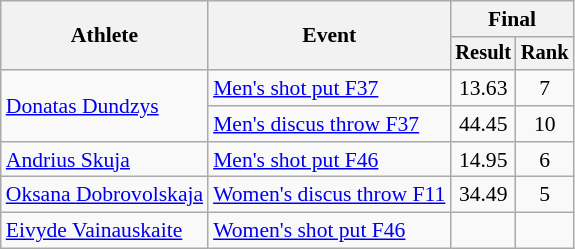<table class="wikitable" style="font-size:90%">
<tr>
<th rowspan="2">Athlete</th>
<th rowspan="2">Event</th>
<th colspan="2">Final</th>
</tr>
<tr style="font-size:95%">
<th>Result</th>
<th>Rank</th>
</tr>
<tr align=center>
<td align=left rowspan=2><a href='#'>Donatas Dundzys</a></td>
<td align=left><a href='#'>Men's shot put F37</a></td>
<td>13.63</td>
<td>7</td>
</tr>
<tr align=center>
<td align=left><a href='#'>Men's discus throw F37</a></td>
<td>44.45</td>
<td>10</td>
</tr>
<tr align=center>
<td align=left><a href='#'>Andrius Skuja</a></td>
<td align=left><a href='#'>Men's shot put F46</a></td>
<td>14.95</td>
<td>6</td>
</tr>
<tr align=center>
<td align=left><a href='#'>Oksana Dobrovolskaja</a></td>
<td align=left><a href='#'>Women's discus throw F11</a></td>
<td>34.49</td>
<td>5</td>
</tr>
<tr align=center>
<td align=left><a href='#'>Eivyde Vainauskaite</a></td>
<td align=left><a href='#'>Women's shot put F46</a></td>
<td></td>
<td></td>
</tr>
</table>
